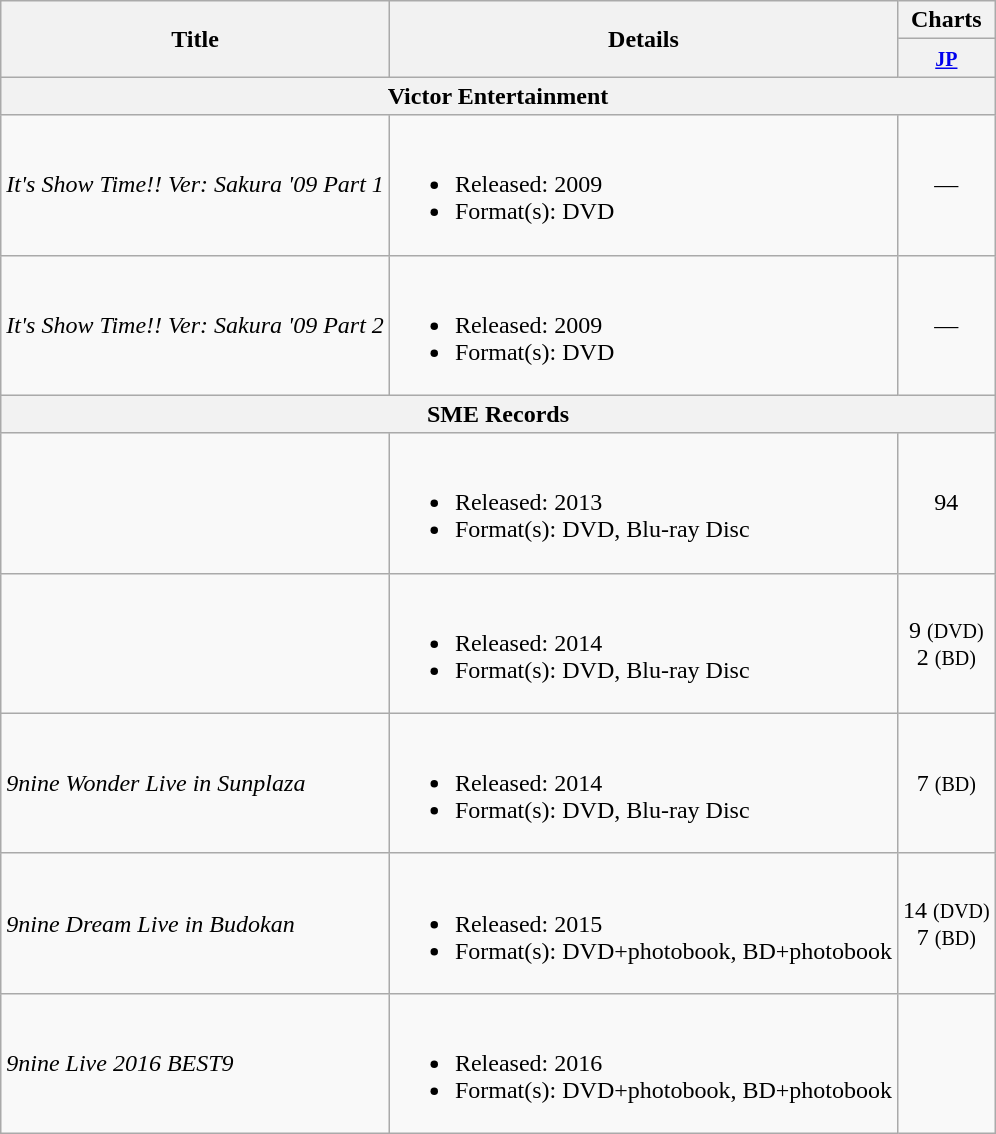<table class="wikitable">
<tr>
<th rowspan="2">Title</th>
<th rowspan="2">Details</th>
<th>Charts</th>
</tr>
<tr>
<th><small><a href='#'>JP</a><br></small></th>
</tr>
<tr>
<th colspan="4">Victor Entertainment</th>
</tr>
<tr>
<td><em>It's Show Time!! Ver: Sakura '09 Part 1</em></td>
<td><br><ul><li>Released: 2009</li><li>Format(s): DVD</li></ul></td>
<td style="text-align: center;">—</td>
</tr>
<tr>
<td><em>It's Show Time!! Ver: Sakura '09 Part 2</em></td>
<td><br><ul><li>Released: 2009</li><li>Format(s): DVD</li></ul></td>
<td style="text-align: center;">—</td>
</tr>
<tr>
<th colspan="4">SME Records</th>
</tr>
<tr>
<td></td>
<td><br><ul><li>Released: 2013</li><li>Format(s): DVD, Blu-ray Disc</li></ul></td>
<td style="text-align: center;">94</td>
</tr>
<tr>
<td></td>
<td><br><ul><li>Released: 2014</li><li>Format(s): DVD, Blu-ray Disc</li></ul></td>
<td style="text-align: center;">9 <small>(DVD)</small><br>2 <small>(BD)</small></td>
</tr>
<tr>
<td><em>9nine Wonder Live in Sunplaza</em></td>
<td><br><ul><li>Released: 2014</li><li>Format(s): DVD, Blu-ray Disc</li></ul></td>
<td style="text-align: center;">7 <small>(BD)</small></td>
</tr>
<tr>
<td><em>9nine Dream Live in Budokan</em></td>
<td><br><ul><li>Released: 2015</li><li>Format(s): DVD+photobook, BD+photobook</li></ul></td>
<td style="text-align: center;">14 <small>(DVD)</small><br>7 <small>(BD)</small></td>
</tr>
<tr>
<td><em>9nine Live 2016 BEST9</em></td>
<td><br><ul><li>Released: 2016</li><li>Format(s): DVD+photobook, BD+photobook</li></ul></td>
<td style="text-align: center;"></td>
</tr>
</table>
